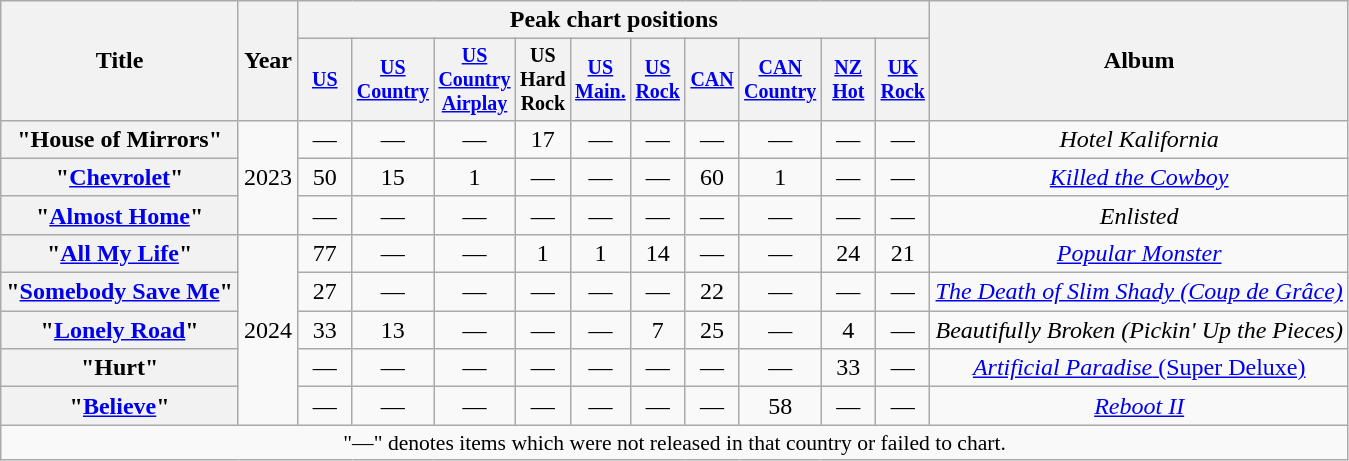<table class="wikitable plainrowheaders" style="text-align:center;" border="1">
<tr>
<th scope="col" rowspan="2">Title</th>
<th scope="col" rowspan="2">Year</th>
<th scope="col" colspan="10">Peak chart positions</th>
<th scope="col" rowspan="2">Album</th>
</tr>
<tr style="font-size:smaller">
<th scope="col" style="width:30px;"><a href='#'>US</a><br></th>
<th scope="col" style="width:30px;"><a href='#'>US Country</a><br></th>
<th scope="col" style="width:30px;"><a href='#'>US Country Airplay</a><br></th>
<th scope="col" style="width:30px;">US Hard Rock<br></th>
<th scope="col" style="width:30px;"><a href='#'>US<br>Main.</a><br></th>
<th scope="col" style="width:30px;"><a href='#'>US<br>Rock</a><br></th>
<th scope="col" style="width:30px;"><a href='#'>CAN</a><br></th>
<th scope="col" style="width:30px;"><a href='#'>CAN Country</a><br></th>
<th scope="col" style="width:30px;"><a href='#'>NZ<br>Hot</a><br></th>
<th scope="col" style="width:30px;"><a href='#'>UK<br>Rock</a><br></th>
</tr>
<tr>
<th scope="row">"House of Mirrors"<br></th>
<td rowspan="3">2023</td>
<td>—</td>
<td>—</td>
<td>—</td>
<td>17</td>
<td>—</td>
<td>—</td>
<td>—</td>
<td>—</td>
<td>—</td>
<td>—</td>
<td><em>Hotel Kalifornia</em></td>
</tr>
<tr>
<th scope="row">"<a href='#'>Chevrolet</a>"<br></th>
<td>50</td>
<td>15</td>
<td>1</td>
<td>—</td>
<td>—</td>
<td>—</td>
<td>60</td>
<td>1</td>
<td>—</td>
<td>—</td>
<td><em><a href='#'>Killed the Cowboy</a></em></td>
</tr>
<tr>
<th scope="row">"<a href='#'>Almost Home</a>"<br></th>
<td>—</td>
<td>—</td>
<td>—</td>
<td>—</td>
<td>—</td>
<td>—</td>
<td>—</td>
<td>—</td>
<td>—</td>
<td>—</td>
<td><em>Enlisted</em></td>
</tr>
<tr>
<th scope="row">"<a href='#'>All My Life</a>"<br></th>
<td rowspan="5">2024</td>
<td>77</td>
<td>—</td>
<td>—</td>
<td>1</td>
<td>1</td>
<td>14</td>
<td>—</td>
<td>—</td>
<td>24</td>
<td>21</td>
<td><em><a href='#'>Popular Monster</a></em></td>
</tr>
<tr>
<th scope="row">"<a href='#'>Somebody Save Me</a>"<br></th>
<td>27</td>
<td>—</td>
<td>—</td>
<td>—</td>
<td>—</td>
<td>—</td>
<td>22</td>
<td>—</td>
<td>—</td>
<td>—</td>
<td><em><a href='#'>The Death of Slim Shady (Coup de Grâce)</a></em></td>
</tr>
<tr>
<th scope="row">"<a href='#'>Lonely Road</a>"<br></th>
<td>33</td>
<td>13</td>
<td>—</td>
<td>—</td>
<td>—</td>
<td>7</td>
<td>25</td>
<td>—</td>
<td>4</td>
<td>—</td>
<td><em>Beautifully Broken (Pickin' Up the Pieces)</em></td>
</tr>
<tr>
<th scope="row">"Hurt"<br></th>
<td>—</td>
<td>—</td>
<td>—</td>
<td>—</td>
<td>—</td>
<td>—</td>
<td>—</td>
<td>—</td>
<td>33</td>
<td>—</td>
<td><a href='#'><em>Artificial Paradise</em> (Super Deluxe)</a></td>
</tr>
<tr>
<th scope="row">"<a href='#'>Believe</a>"<br></th>
<td>—</td>
<td>—</td>
<td>—</td>
<td>—</td>
<td>—</td>
<td>—</td>
<td>—</td>
<td>58</td>
<td>—</td>
<td>—</td>
<td><em><a href='#'>Reboot II</a></em></td>
</tr>
<tr>
<td colspan="17" style="font-size:90%;">"—" denotes items which were not released in that country or failed to chart.</td>
</tr>
</table>
